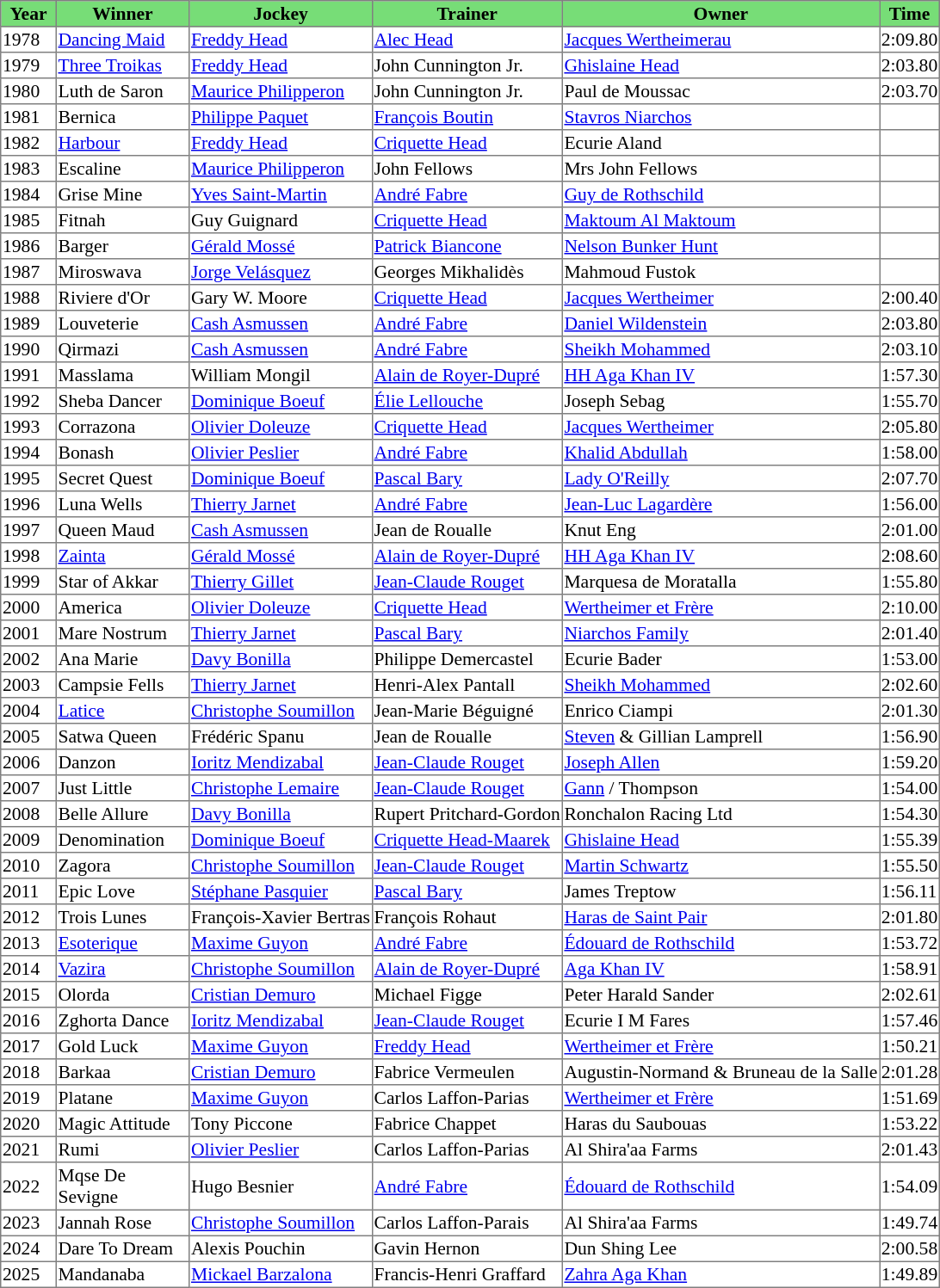<table class = "sortable" | border="1" style="border-collapse: collapse; font-size:90%">
<tr bgcolor="#77dd77" align="center">
<th style="width:40px;"><strong>Year</strong> <br></th>
<th style="width:100px;"><strong>Winner</strong> <br></th>
<th Jockey="width:150px;"><strong>Jockey</strong> <br></th>
<th Trainer="width:155px;"><strong>Trainer</strong> <br></th>
<th Owner="width:160px;"><strong>Owner</strong> <br></th>
<th>Time</th>
</tr>
<tr>
<td>1978</td>
<td><a href='#'>Dancing Maid</a></td>
<td><a href='#'>Freddy Head</a></td>
<td><a href='#'>Alec Head</a></td>
<td><a href='#'>Jacques Wertheimerau</a></td>
<td>2:09.80</td>
</tr>
<tr>
<td>1979</td>
<td><a href='#'>Three Troikas</a></td>
<td><a href='#'>Freddy Head</a></td>
<td>John Cunnington Jr.</td>
<td><a href='#'>Ghislaine Head</a></td>
<td>2:03.80</td>
</tr>
<tr>
<td>1980</td>
<td>Luth de Saron</td>
<td><a href='#'>Maurice Philipperon</a></td>
<td>John Cunnington Jr.</td>
<td>Paul de Moussac</td>
<td>2:03.70</td>
</tr>
<tr>
<td>1981</td>
<td>Bernica</td>
<td><a href='#'>Philippe Paquet</a></td>
<td><a href='#'>François Boutin</a></td>
<td><a href='#'>Stavros Niarchos</a></td>
<td></td>
</tr>
<tr>
<td>1982</td>
<td><a href='#'>Harbour</a></td>
<td><a href='#'>Freddy Head</a></td>
<td><a href='#'>Criquette Head</a></td>
<td>Ecurie Aland</td>
<td></td>
</tr>
<tr>
<td>1983</td>
<td>Escaline</td>
<td><a href='#'>Maurice Philipperon</a></td>
<td>John Fellows</td>
<td>Mrs John Fellows</td>
<td></td>
</tr>
<tr>
<td>1984</td>
<td>Grise Mine</td>
<td><a href='#'>Yves Saint-Martin</a></td>
<td><a href='#'>André Fabre</a></td>
<td><a href='#'>Guy de Rothschild</a></td>
<td></td>
</tr>
<tr>
<td>1985</td>
<td>Fitnah</td>
<td>Guy Guignard</td>
<td><a href='#'>Criquette Head</a></td>
<td><a href='#'>Maktoum Al Maktoum</a></td>
<td></td>
</tr>
<tr>
<td>1986</td>
<td>Barger</td>
<td><a href='#'>Gérald Mossé</a></td>
<td><a href='#'>Patrick Biancone</a></td>
<td><a href='#'>Nelson Bunker Hunt</a></td>
<td></td>
</tr>
<tr>
<td>1987</td>
<td>Miroswava</td>
<td><a href='#'>Jorge Velásquez</a></td>
<td>Georges Mikhalidès</td>
<td>Mahmoud Fustok</td>
<td></td>
</tr>
<tr>
<td>1988</td>
<td>Riviere d'Or</td>
<td>Gary W. Moore</td>
<td><a href='#'>Criquette Head</a></td>
<td><a href='#'>Jacques Wertheimer</a></td>
<td>2:00.40</td>
</tr>
<tr>
<td>1989</td>
<td>Louveterie</td>
<td><a href='#'>Cash Asmussen</a></td>
<td><a href='#'>André Fabre</a></td>
<td><a href='#'>Daniel Wildenstein</a></td>
<td>2:03.80</td>
</tr>
<tr>
<td>1990</td>
<td>Qirmazi</td>
<td><a href='#'>Cash Asmussen</a></td>
<td><a href='#'>André Fabre</a></td>
<td><a href='#'>Sheikh Mohammed</a></td>
<td>2:03.10</td>
</tr>
<tr>
<td>1991</td>
<td>Masslama</td>
<td>William Mongil</td>
<td><a href='#'>Alain de Royer-Dupré</a></td>
<td><a href='#'>HH Aga Khan IV</a></td>
<td>1:57.30</td>
</tr>
<tr>
<td>1992</td>
<td>Sheba Dancer</td>
<td><a href='#'>Dominique Boeuf</a></td>
<td><a href='#'>Élie Lellouche</a></td>
<td>Joseph Sebag</td>
<td>1:55.70</td>
</tr>
<tr>
<td>1993</td>
<td>Corrazona</td>
<td><a href='#'>Olivier Doleuze</a></td>
<td><a href='#'>Criquette Head</a></td>
<td><a href='#'>Jacques Wertheimer</a></td>
<td>2:05.80</td>
</tr>
<tr>
<td>1994</td>
<td>Bonash</td>
<td><a href='#'>Olivier Peslier</a></td>
<td><a href='#'>André Fabre</a></td>
<td><a href='#'>Khalid Abdullah</a></td>
<td>1:58.00</td>
</tr>
<tr>
<td>1995</td>
<td>Secret Quest</td>
<td><a href='#'>Dominique Boeuf</a></td>
<td><a href='#'>Pascal Bary</a></td>
<td><a href='#'>Lady O'Reilly</a></td>
<td>2:07.70</td>
</tr>
<tr>
<td>1996</td>
<td>Luna Wells</td>
<td><a href='#'>Thierry Jarnet</a></td>
<td><a href='#'>André Fabre</a></td>
<td><a href='#'>Jean-Luc Lagardère</a></td>
<td>1:56.00</td>
</tr>
<tr>
<td>1997</td>
<td>Queen Maud</td>
<td><a href='#'>Cash Asmussen</a></td>
<td>Jean de Roualle</td>
<td>Knut Eng</td>
<td>2:01.00</td>
</tr>
<tr>
<td>1998</td>
<td><a href='#'>Zainta</a></td>
<td><a href='#'>Gérald Mossé</a></td>
<td><a href='#'>Alain de Royer-Dupré</a></td>
<td><a href='#'>HH Aga Khan IV</a></td>
<td>2:08.60</td>
</tr>
<tr>
<td>1999</td>
<td>Star of Akkar</td>
<td><a href='#'>Thierry Gillet</a></td>
<td><a href='#'>Jean-Claude Rouget</a></td>
<td>Marquesa de Moratalla</td>
<td>1:55.80</td>
</tr>
<tr>
<td>2000</td>
<td>America</td>
<td><a href='#'>Olivier Doleuze</a></td>
<td><a href='#'>Criquette Head</a></td>
<td><a href='#'>Wertheimer et Frère</a></td>
<td>2:10.00</td>
</tr>
<tr>
<td>2001</td>
<td>Mare Nostrum</td>
<td><a href='#'>Thierry Jarnet</a></td>
<td><a href='#'>Pascal Bary</a></td>
<td><a href='#'>Niarchos Family</a></td>
<td>2:01.40</td>
</tr>
<tr>
<td>2002</td>
<td>Ana Marie</td>
<td><a href='#'>Davy Bonilla</a></td>
<td>Philippe Demercastel</td>
<td>Ecurie Bader</td>
<td>1:53.00</td>
</tr>
<tr>
<td>2003</td>
<td>Campsie Fells</td>
<td><a href='#'>Thierry Jarnet</a></td>
<td>Henri-Alex Pantall</td>
<td><a href='#'>Sheikh Mohammed</a></td>
<td>2:02.60</td>
</tr>
<tr>
<td>2004</td>
<td><a href='#'>Latice</a></td>
<td><a href='#'>Christophe Soumillon</a></td>
<td>Jean-Marie Béguigné</td>
<td>Enrico Ciampi</td>
<td>2:01.30</td>
</tr>
<tr>
<td>2005</td>
<td>Satwa Queen</td>
<td>Frédéric Spanu</td>
<td>Jean de Roualle</td>
<td><span><a href='#'>Steven</a> & Gillian Lamprell</span></td>
<td>1:56.90</td>
</tr>
<tr>
<td>2006</td>
<td>Danzon</td>
<td><a href='#'>Ioritz Mendizabal</a></td>
<td><a href='#'>Jean-Claude Rouget</a></td>
<td><a href='#'>Joseph Allen</a></td>
<td>1:59.20</td>
</tr>
<tr>
<td>2007</td>
<td>Just Little</td>
<td><a href='#'>Christophe Lemaire</a></td>
<td><a href='#'>Jean-Claude Rouget</a></td>
<td><a href='#'>Gann</a> / Thompson</td>
<td>1:54.00</td>
</tr>
<tr>
<td>2008</td>
<td>Belle Allure</td>
<td><a href='#'>Davy Bonilla</a></td>
<td><span>Rupert Pritchard-Gordon</span></td>
<td>Ronchalon Racing Ltd</td>
<td>1:54.30</td>
</tr>
<tr>
<td>2009</td>
<td>Denomination</td>
<td><a href='#'>Dominique Boeuf</a></td>
<td><a href='#'>Criquette Head-Maarek</a></td>
<td><a href='#'>Ghislaine Head</a></td>
<td>1:55.39</td>
</tr>
<tr>
<td>2010</td>
<td>Zagora</td>
<td><a href='#'>Christophe Soumillon</a></td>
<td><a href='#'>Jean-Claude Rouget</a></td>
<td><a href='#'>Martin Schwartz</a></td>
<td>1:55.50</td>
</tr>
<tr>
<td>2011</td>
<td>Epic Love</td>
<td><a href='#'>Stéphane Pasquier</a></td>
<td><a href='#'>Pascal Bary</a></td>
<td>James Treptow</td>
<td>1:56.11</td>
</tr>
<tr>
<td>2012</td>
<td>Trois Lunes</td>
<td>François-Xavier Bertras</td>
<td>François Rohaut</td>
<td><a href='#'>Haras de Saint Pair</a></td>
<td>2:01.80</td>
</tr>
<tr>
<td>2013</td>
<td><a href='#'>Esoterique</a></td>
<td><a href='#'>Maxime Guyon</a></td>
<td><a href='#'>André Fabre</a></td>
<td><a href='#'>Édouard de Rothschild</a></td>
<td>1:53.72</td>
</tr>
<tr>
<td>2014</td>
<td><a href='#'>Vazira</a></td>
<td><a href='#'>Christophe Soumillon</a></td>
<td><a href='#'>Alain de Royer-Dupré</a></td>
<td><a href='#'>Aga Khan IV</a></td>
<td>1:58.91</td>
</tr>
<tr>
<td>2015</td>
<td>Olorda</td>
<td><a href='#'>Cristian Demuro</a></td>
<td>Michael Figge</td>
<td>Peter Harald Sander</td>
<td>2:02.61</td>
</tr>
<tr>
<td>2016</td>
<td>Zghorta Dance</td>
<td><a href='#'>Ioritz Mendizabal</a></td>
<td><a href='#'>Jean-Claude Rouget</a></td>
<td>Ecurie I M Fares</td>
<td>1:57.46</td>
</tr>
<tr>
<td>2017</td>
<td>Gold Luck</td>
<td><a href='#'>Maxime Guyon</a></td>
<td><a href='#'>Freddy Head</a></td>
<td><a href='#'>Wertheimer et Frère</a></td>
<td>1:50.21</td>
</tr>
<tr>
<td>2018</td>
<td>Barkaa</td>
<td><a href='#'>Cristian Demuro</a></td>
<td>Fabrice Vermeulen</td>
<td>Augustin-Normand & Bruneau de la Salle </td>
<td>2:01.28</td>
</tr>
<tr>
<td>2019</td>
<td>Platane</td>
<td><a href='#'>Maxime Guyon</a></td>
<td>Carlos Laffon-Parias</td>
<td><a href='#'>Wertheimer et Frère</a></td>
<td>1:51.69</td>
</tr>
<tr>
<td>2020</td>
<td>Magic Attitude</td>
<td>Tony Piccone</td>
<td>Fabrice Chappet</td>
<td>Haras du Saubouas</td>
<td>1:53.22</td>
</tr>
<tr>
<td>2021</td>
<td>Rumi</td>
<td><a href='#'>Olivier Peslier</a></td>
<td>Carlos Laffon-Parias</td>
<td>Al Shira'aa Farms</td>
<td>2:01.43</td>
</tr>
<tr>
<td>2022</td>
<td>Mqse De Sevigne</td>
<td>Hugo Besnier</td>
<td><a href='#'>André Fabre</a></td>
<td><a href='#'>Édouard de Rothschild</a></td>
<td>1:54.09</td>
</tr>
<tr>
<td>2023</td>
<td>Jannah Rose</td>
<td><a href='#'>Christophe Soumillon</a></td>
<td>Carlos Laffon-Parais</td>
<td>Al Shira'aa Farms</td>
<td>1:49.74</td>
</tr>
<tr>
<td>2024</td>
<td>Dare To Dream</td>
<td>Alexis Pouchin</td>
<td>Gavin Hernon</td>
<td>Dun Shing Lee</td>
<td>2:00.58</td>
</tr>
<tr>
<td>2025</td>
<td>Mandanaba</td>
<td><a href='#'>Mickael Barzalona</a></td>
<td>Francis-Henri Graffard</td>
<td><a href='#'>Zahra Aga Khan</a></td>
<td>1:49.89</td>
</tr>
</table>
